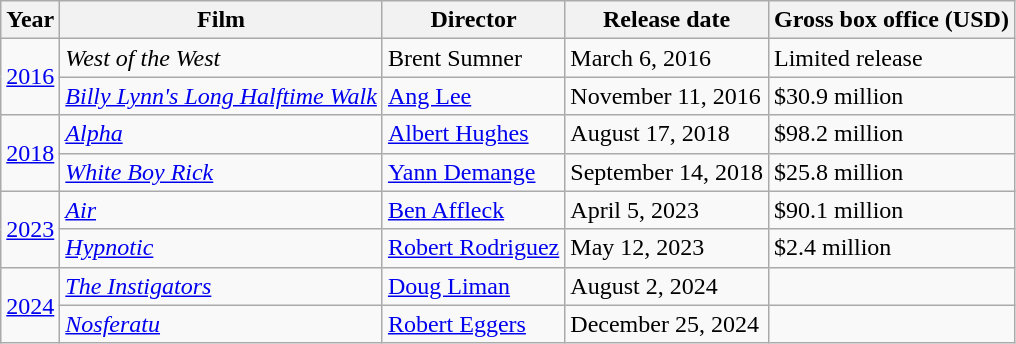<table class="wikitable sortable">
<tr>
<th scope="col">Year</th>
<th scope="col">Film</th>
<th scope="col">Director</th>
<th scope="col">Release date</th>
<th scope="col">Gross box office (USD)</th>
</tr>
<tr>
<td rowspan="2" scope="row"><a href='#'>2016</a></td>
<td><em>West of the West</em></td>
<td>Brent Sumner</td>
<td>March 6, 2016</td>
<td>Limited release</td>
</tr>
<tr>
<td><em><a href='#'>Billy Lynn's Long Halftime Walk</a></em></td>
<td><a href='#'>Ang Lee</a></td>
<td>November 11, 2016</td>
<td>$30.9 million</td>
</tr>
<tr>
<td rowspan="2"><a href='#'>2018</a></td>
<td><em><a href='#'>Alpha</a></em></td>
<td><a href='#'>Albert Hughes</a></td>
<td>August 17, 2018</td>
<td>$98.2 million</td>
</tr>
<tr>
<td><em><a href='#'>White Boy Rick</a></em></td>
<td><a href='#'>Yann Demange</a></td>
<td>September 14, 2018</td>
<td>$25.8 million</td>
</tr>
<tr>
<td rowspan="2"><a href='#'>2023</a></td>
<td><em><a href='#'>Air</a></em></td>
<td><a href='#'>Ben Affleck</a></td>
<td>April 5, 2023</td>
<td>$90.1 million</td>
</tr>
<tr>
<td><em><a href='#'>Hypnotic</a></em></td>
<td><a href='#'>Robert Rodriguez</a></td>
<td>May 12, 2023</td>
<td>$2.4 million</td>
</tr>
<tr>
<td rowspan="2"><a href='#'>2024</a></td>
<td><em><a href='#'>The Instigators</a></em></td>
<td><a href='#'>Doug Liman</a></td>
<td>August 2, 2024</td>
<td></td>
</tr>
<tr>
<td><em><a href='#'>Nosferatu</a></em></td>
<td><a href='#'>Robert Eggers</a></td>
<td>December 25, 2024</td>
<td></td>
</tr>
</table>
